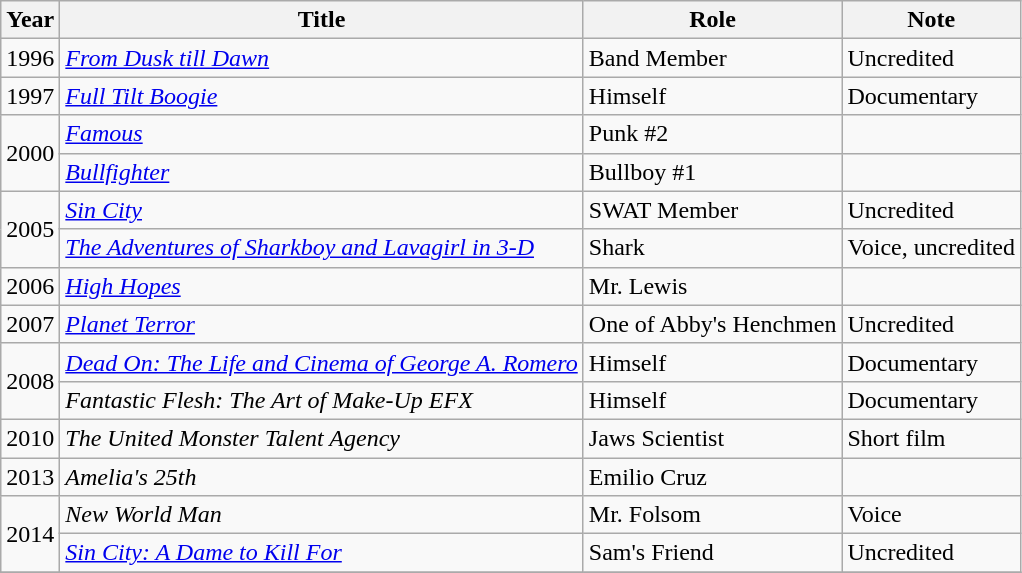<table class="wikitable">
<tr>
<th>Year</th>
<th>Title</th>
<th>Role</th>
<th>Note</th>
</tr>
<tr>
<td>1996</td>
<td style="text-align:left;"><em><a href='#'>From Dusk till Dawn</a></em></td>
<td>Band Member</td>
<td>Uncredited</td>
</tr>
<tr>
<td>1997</td>
<td style="text-align:left;"><em><a href='#'>Full Tilt Boogie</a></em></td>
<td>Himself</td>
<td>Documentary</td>
</tr>
<tr>
<td rowspan="2">2000</td>
<td style="text-align:left;"><em><a href='#'>Famous</a></em></td>
<td>Punk #2</td>
<td></td>
</tr>
<tr>
<td style="text-align:left;"><em><a href='#'>Bullfighter</a></em></td>
<td>Bullboy #1</td>
<td></td>
</tr>
<tr>
<td rowspan="2">2005</td>
<td style="text-align:left;"><em><a href='#'>Sin City</a></em></td>
<td>SWAT Member</td>
<td>Uncredited</td>
</tr>
<tr>
<td style="text-align:left;"><em><a href='#'>The Adventures of Sharkboy and Lavagirl in 3-D</a></em></td>
<td>Shark</td>
<td>Voice, uncredited</td>
</tr>
<tr>
<td>2006</td>
<td style="text-align:left;"><em><a href='#'>High Hopes</a></em></td>
<td>Mr. Lewis</td>
<td></td>
</tr>
<tr>
<td>2007</td>
<td style="text-align:left;"><em><a href='#'>Planet Terror</a></em></td>
<td>One of Abby's Henchmen</td>
<td>Uncredited</td>
</tr>
<tr>
<td rowspan="2">2008</td>
<td style="text-align:left;"><em><a href='#'>Dead On: The Life and Cinema of George A. Romero</a></em></td>
<td>Himself</td>
<td>Documentary</td>
</tr>
<tr>
<td style="text-align:left;"><em>Fantastic Flesh: The Art of Make-Up EFX</em></td>
<td>Himself</td>
<td>Documentary</td>
</tr>
<tr>
<td>2010</td>
<td style="text-align:left;"><em>The United Monster Talent Agency</em></td>
<td>Jaws Scientist</td>
<td>Short film</td>
</tr>
<tr>
<td>2013</td>
<td style="text-align:left;"><em>Amelia's 25th</em></td>
<td>Emilio Cruz</td>
<td></td>
</tr>
<tr>
<td rowspan="2">2014</td>
<td style="text-align:left;"><em>New World Man</em></td>
<td>Mr. Folsom</td>
<td>Voice</td>
</tr>
<tr>
<td style="text-align:left;"><em><a href='#'>Sin City: A Dame to Kill For</a></em></td>
<td>Sam's Friend</td>
<td>Uncredited</td>
</tr>
<tr>
</tr>
</table>
